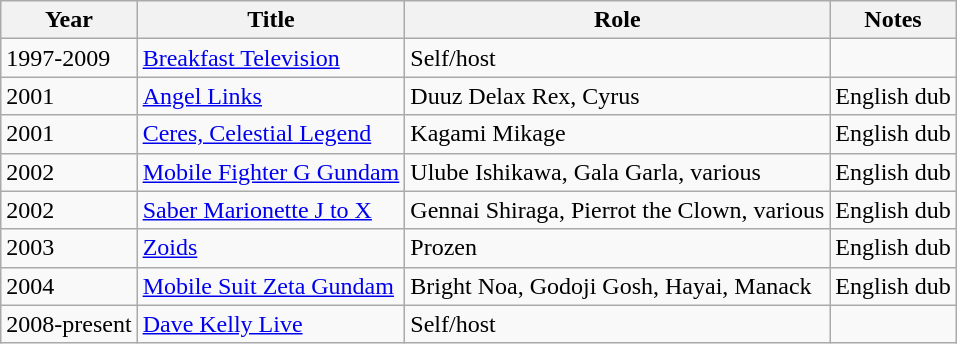<table class="wikitable sortable mw-collapsible">
<tr>
<th>Year</th>
<th>Title</th>
<th>Role</th>
<th>Notes</th>
</tr>
<tr>
<td>1997-2009</td>
<td><a href='#'>Breakfast Television</a></td>
<td>Self/host</td>
<td></td>
</tr>
<tr>
<td>2001</td>
<td><a href='#'>Angel Links</a></td>
<td>Duuz Delax Rex, Cyrus</td>
<td>English dub</td>
</tr>
<tr>
<td>2001</td>
<td><a href='#'>Ceres, Celestial Legend</a></td>
<td>Kagami Mikage</td>
<td>English dub</td>
</tr>
<tr>
<td>2002</td>
<td><a href='#'>Mobile Fighter G Gundam</a></td>
<td>Ulube Ishikawa, Gala Garla, various</td>
<td>English dub</td>
</tr>
<tr>
<td>2002</td>
<td><a href='#'>Saber Marionette J to X</a></td>
<td>Gennai Shiraga, Pierrot the Clown, various</td>
<td>English dub</td>
</tr>
<tr>
<td>2003</td>
<td><a href='#'>Zoids</a></td>
<td>Prozen</td>
<td>English dub</td>
</tr>
<tr>
<td>2004</td>
<td><a href='#'>Mobile Suit Zeta Gundam</a></td>
<td>Bright Noa, Godoji Gosh, Hayai, Manack</td>
<td>English dub</td>
</tr>
<tr>
<td>2008-present</td>
<td><a href='#'>Dave Kelly Live</a></td>
<td>Self/host</td>
<td></td>
</tr>
</table>
